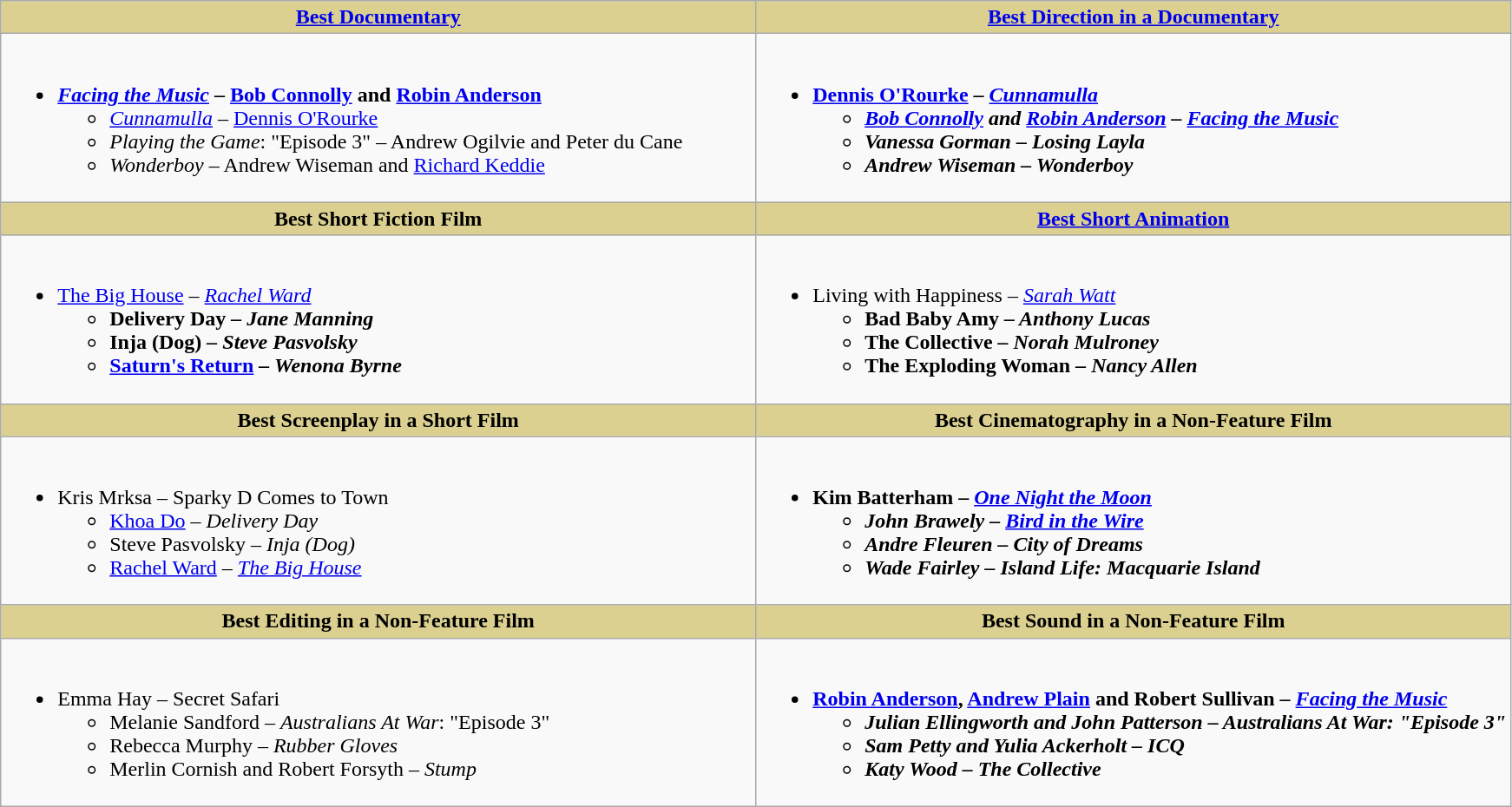<table class=wikitable style="width="100%">
<tr>
<th style="background:#DBD090;" ! style="width="50%"><a href='#'>Best Documentary</a></th>
<th style="background:#DBD090;" ! style="width="50%"><a href='#'>Best Direction in a Documentary</a></th>
</tr>
<tr>
<td valign="top" width="50%"><br><ul><li><strong><em><a href='#'>Facing the Music</a></em></strong> <strong>– <a href='#'>Bob Connolly</a> and <a href='#'>Robin Anderson</a></strong><ul><li><em><a href='#'>Cunnamulla</a></em> – <a href='#'>Dennis O'Rourke</a></li><li><em>Playing the Game</em>: "Episode 3" – Andrew Ogilvie and Peter du Cane</li><li><em>Wonderboy</em> – Andrew Wiseman and <a href='#'>Richard Keddie</a></li></ul></li></ul></td>
<td valign="top" width="50%"><br><ul><li><strong><a href='#'>Dennis O'Rourke</a> – <em><a href='#'>Cunnamulla</a><strong><em><ul><li><a href='#'>Bob Connolly</a> and <a href='#'>Robin Anderson</a> – </em><a href='#'>Facing the Music</a><em></li><li>Vanessa Gorman – </em>Losing Layla<em></li><li>Andrew Wiseman – </em>Wonderboy<em></li></ul></li></ul></td>
</tr>
<tr>
<th style="background:#DBD090;" ! style="width="50%">Best Short Fiction Film</th>
<th style="background:#DBD090;" ! style="width="50%"><a href='#'>Best Short Animation</a></th>
</tr>
<tr>
<td valign="top" width="50%"><br><ul><li></em></strong><a href='#'>The Big House</a><strong><em> </strong>– <a href='#'>Rachel Ward</a><strong><ul><li></em>Delivery Day<em> – Jane Manning</li><li></em>Inja (Dog)<em> – Steve Pasvolsky</li><li></em><a href='#'>Saturn's Return</a><em> – Wenona Byrne</li></ul></li></ul></td>
<td valign="top" width="50%"><br><ul><li></em></strong>Living with Happiness<strong><em> </strong>– <a href='#'>Sarah Watt</a><strong><ul><li></em>Bad Baby Amy<em> – Anthony Lucas</li><li></em>The Collective<em> – Norah Mulroney</li><li></em>The Exploding Woman<em> – Nancy Allen</li></ul></li></ul></td>
</tr>
<tr>
<th style="background:#DBD090;" ! style="width="50%">Best Screenplay in a Short Film</th>
<th style="background:#DBD090;" ! style="width="50%">Best Cinematography in a Non-Feature Film</th>
</tr>
<tr>
<td valign="top" width="50%"><br><ul><li></strong>Kris Mrksa – </em>Sparky D Comes to Town</em></strong><ul><li><a href='#'>Khoa Do</a> – <em>Delivery Day</em></li><li>Steve Pasvolsky – <em>Inja (Dog)</em></li><li><a href='#'>Rachel Ward</a> – <em><a href='#'>The Big House</a></em></li></ul></li></ul></td>
<td valign="top" width="50%"><br><ul><li><strong>Kim Batterham – <em><a href='#'>One Night the Moon</a><strong><em><ul><li>John Brawely – </em><a href='#'>Bird in the Wire</a><em></li><li>Andre Fleuren – </em>City of Dreams<em></li><li>Wade Fairley – </em>Island Life: Macquarie Island<em></li></ul></li></ul></td>
</tr>
<tr>
<th style="background:#DBD090;" ! style="width="50%">Best Editing in a Non-Feature Film</th>
<th style="background:#DBD090;" ! style="width="50%">Best Sound in a Non-Feature Film</th>
</tr>
<tr>
<td valign="top" width="50%"><br><ul><li></strong>Emma Hay – </em>Secret Safari</em></strong><ul><li>Melanie Sandford – <em>Australians At War</em>: "Episode 3"</li><li>Rebecca Murphy – <em>Rubber Gloves</em></li><li>Merlin Cornish and Robert Forsyth – <em>Stump</em></li></ul></li></ul></td>
<td valign="top" width="50%"><br><ul><li><strong><a href='#'>Robin Anderson</a>, <a href='#'>Andrew Plain</a> and Robert Sullivan – <em><a href='#'>Facing the Music</a><strong><em><ul><li>Julian Ellingworth and John Patterson – </em>Australians At War:<em> "Episode 3"</li><li>Sam Petty and Yulia Ackerholt – </em>ICQ<em></li><li>Katy Wood – </em>The Collective<em></li></ul></li></ul></td>
</tr>
</table>
